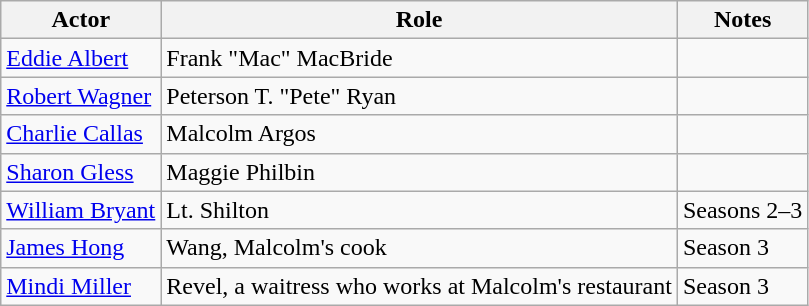<table class="wikitable">
<tr>
<th>Actor</th>
<th>Role</th>
<th>Notes</th>
</tr>
<tr>
<td><a href='#'>Eddie Albert</a></td>
<td>Frank "Mac" MacBride</td>
<td></td>
</tr>
<tr>
<td><a href='#'>Robert Wagner</a></td>
<td>Peterson T. "Pete" Ryan</td>
<td></td>
</tr>
<tr>
<td><a href='#'>Charlie Callas</a></td>
<td>Malcolm Argos</td>
<td></td>
</tr>
<tr>
<td><a href='#'>Sharon Gless</a></td>
<td>Maggie Philbin</td>
<td></td>
</tr>
<tr>
<td><a href='#'>William Bryant</a></td>
<td>Lt. Shilton</td>
<td>Seasons 2–3</td>
</tr>
<tr>
<td><a href='#'>James Hong</a></td>
<td>Wang, Malcolm's cook</td>
<td>Season 3</td>
</tr>
<tr>
<td><a href='#'>Mindi Miller</a></td>
<td>Revel, a waitress who works at Malcolm's restaurant</td>
<td>Season 3</td>
</tr>
</table>
